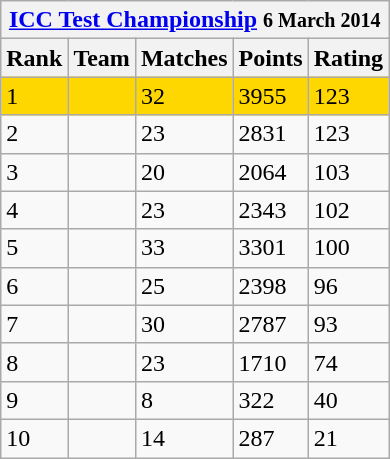<table class="wikitable" style="white-space: nowrap;">
<tr>
<th colspan="5"><a href='#'>ICC Test Championship</a> <small>6 March 2014</small></th>
</tr>
<tr>
<th>Rank</th>
<th>Team</th>
<th>Matches</th>
<th>Points</th>
<th>Rating</th>
</tr>
<tr style="background:gold">
<td>1</td>
<td style="text-align:left"></td>
<td>32</td>
<td>3955</td>
<td>123</td>
</tr>
<tr>
<td>2</td>
<td style="text-align:left"></td>
<td>23</td>
<td>2831</td>
<td>123</td>
</tr>
<tr>
<td>3</td>
<td style="text-align:left"></td>
<td>20</td>
<td>2064</td>
<td>103</td>
</tr>
<tr>
<td>4</td>
<td style="text-align:left"></td>
<td>23</td>
<td>2343</td>
<td>102</td>
</tr>
<tr>
<td>5</td>
<td style="text-align:left"></td>
<td>33</td>
<td>3301</td>
<td>100</td>
</tr>
<tr>
<td>6</td>
<td style="text-align:left"></td>
<td>25</td>
<td>2398</td>
<td>96</td>
</tr>
<tr>
<td>7</td>
<td style="text-align:left"></td>
<td>30</td>
<td>2787</td>
<td>93</td>
</tr>
<tr>
<td>8</td>
<td style="text-align:left"></td>
<td>23</td>
<td>1710</td>
<td>74</td>
</tr>
<tr>
<td>9</td>
<td style="text-align:left"></td>
<td>8</td>
<td>322</td>
<td>40</td>
</tr>
<tr>
<td>10</td>
<td style="text-align:left"></td>
<td>14</td>
<td>287</td>
<td>21</td>
</tr>
</table>
